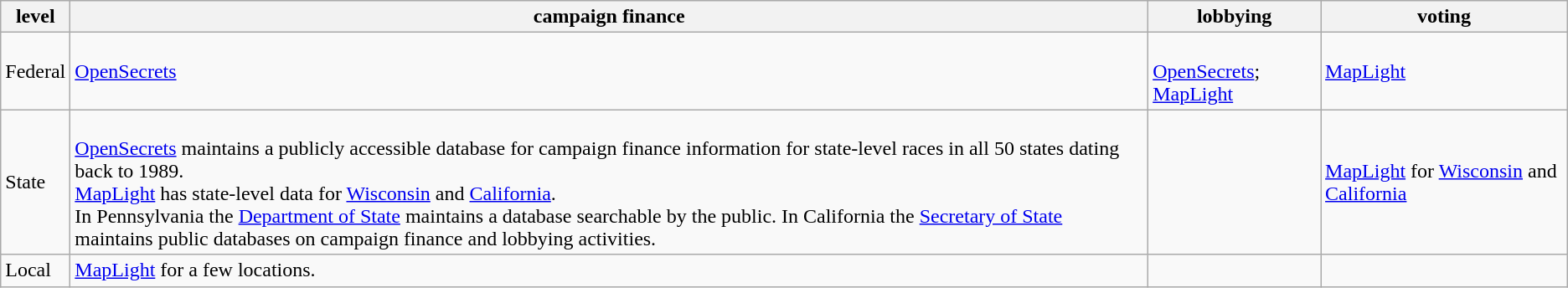<table class="wikitable">
<tr>
<th>level</th>
<th>campaign finance</th>
<th>lobbying</th>
<th>voting</th>
</tr>
<tr>
<td>Federal</td>
<td><a href='#'>OpenSecrets</a></td>
<td><br><a href='#'>OpenSecrets</a>; <a href='#'>MapLight</a></td>
<td><a href='#'>MapLight</a></td>
</tr>
<tr>
<td>State</td>
<td><br><a href='#'>OpenSecrets</a> maintains a publicly accessible database for campaign finance information for state-level races in all 50 states dating back to 1989.<br><a href='#'>MapLight</a> has state-level data for <a href='#'>Wisconsin</a> and <a href='#'>California</a>.<br>In Pennsylvania the <a href='#'>Department of State</a> maintains a database searchable by the public.
In California the <a href='#'>Secretary of State</a> maintains public databases on campaign finance and lobbying activities.</td>
<td></td>
<td><a href='#'>MapLight</a> for <a href='#'>Wisconsin</a> and <a href='#'>California</a></td>
</tr>
<tr>
<td>Local</td>
<td><a href='#'>MapLight</a> for a few locations.</td>
<td></td>
<td></td>
</tr>
</table>
